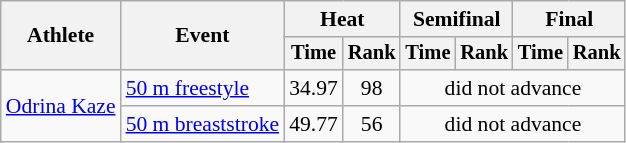<table class="wikitable" style="text-align:center; font-size:90%">
<tr>
<th rowspan="2">Athlete</th>
<th rowspan="2">Event</th>
<th colspan="2">Heat</th>
<th colspan="2">Semifinal</th>
<th colspan="2">Final</th>
</tr>
<tr style="font-size:95%">
<th>Time</th>
<th>Rank</th>
<th>Time</th>
<th>Rank</th>
<th>Time</th>
<th>Rank</th>
</tr>
<tr>
<td align=left rowspan=2><a href='#'>Odrina Kaze</a></td>
<td align=left><a href='#'>50 m freestyle</a></td>
<td>34.97</td>
<td>98</td>
<td colspan=4>did not advance</td>
</tr>
<tr>
<td align=left><a href='#'>50 m breaststroke</a></td>
<td>49.77</td>
<td>56</td>
<td colspan=4>did not advance</td>
</tr>
</table>
